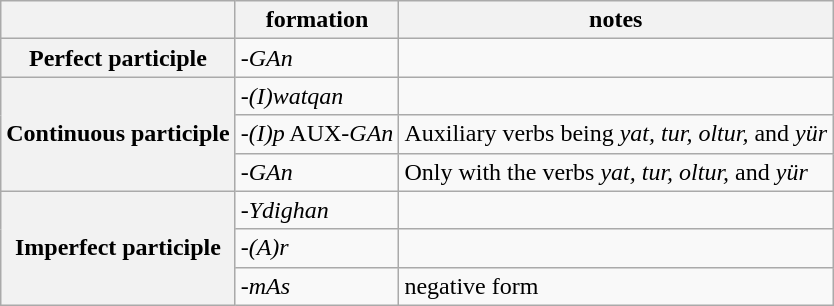<table class="wikitable">
<tr>
<th></th>
<th>formation</th>
<th>notes</th>
</tr>
<tr>
<th>Perfect participle</th>
<td><em>-GAn</em></td>
<td></td>
</tr>
<tr>
<th rowspan="3">Continuous participle</th>
<td><em>-(I)watqan</em></td>
<td></td>
</tr>
<tr>
<td><em>-(I)p</em> AUX<em>-GAn</em></td>
<td>Auxiliary verbs being <em>yat, tur, oltur,</em> and <em>yür</em></td>
</tr>
<tr>
<td><em>-GAn</em></td>
<td>Only with the verbs <em>yat, tur, oltur,</em> and <em>yür</em></td>
</tr>
<tr>
<th rowspan="3">Imperfect participle</th>
<td><em>-Ydighan</em></td>
<td></td>
</tr>
<tr>
<td><em>-(A)r</em></td>
<td></td>
</tr>
<tr>
<td><em>-mAs</em></td>
<td>negative form</td>
</tr>
</table>
